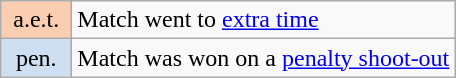<table class="wikitable">
<tr>
<td width="40px" bgcolor="#FBCEB1" align="center">a.e.t.</td>
<td>Match went to <a href='#'>extra time</a></td>
</tr>
<tr>
<td width="40px" bgcolor="#cedff2" align="center">pen.</td>
<td>Match was won on a <a href='#'>penalty shoot-out</a></td>
</tr>
</table>
